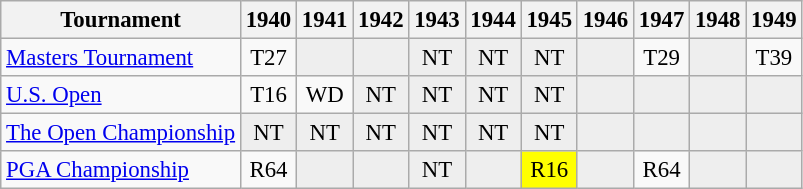<table class="wikitable" style="font-size:95%;text-align:center;">
<tr>
<th>Tournament</th>
<th>1940</th>
<th>1941</th>
<th>1942</th>
<th>1943</th>
<th>1944</th>
<th>1945</th>
<th>1946</th>
<th>1947</th>
<th>1948</th>
<th>1949</th>
</tr>
<tr>
<td align=left><a href='#'>Masters Tournament</a></td>
<td>T27</td>
<td style="background:#eeeeee;"></td>
<td style="background:#eeeeee;"></td>
<td style="background:#eeeeee;">NT</td>
<td style="background:#eeeeee;">NT</td>
<td style="background:#eeeeee;">NT</td>
<td style="background:#eeeeee;"></td>
<td>T29</td>
<td style="background:#eeeeee;"></td>
<td>T39</td>
</tr>
<tr>
<td align=left><a href='#'>U.S. Open</a></td>
<td>T16</td>
<td>WD</td>
<td style="background:#eeeeee;">NT</td>
<td style="background:#eeeeee;">NT</td>
<td style="background:#eeeeee;">NT</td>
<td style="background:#eeeeee;">NT</td>
<td style="background:#eeeeee;"></td>
<td style="background:#eeeeee;"></td>
<td style="background:#eeeeee;"></td>
<td style="background:#eeeeee;"></td>
</tr>
<tr>
<td align=left><a href='#'>The Open Championship</a></td>
<td style="background:#eeeeee;">NT</td>
<td style="background:#eeeeee;">NT</td>
<td style="background:#eeeeee;">NT</td>
<td style="background:#eeeeee;">NT</td>
<td style="background:#eeeeee;">NT</td>
<td style="background:#eeeeee;">NT</td>
<td style="background:#eeeeee;"></td>
<td style="background:#eeeeee;"></td>
<td style="background:#eeeeee;"></td>
<td style="background:#eeeeee;"></td>
</tr>
<tr>
<td align=left><a href='#'>PGA Championship</a></td>
<td>R64</td>
<td style="background:#eeeeee;"></td>
<td style="background:#eeeeee;"></td>
<td style="background:#eeeeee;">NT</td>
<td style="background:#eeeeee;"></td>
<td style="background:yellow;">R16</td>
<td style="background:#eeeeee;"></td>
<td>R64</td>
<td style="background:#eeeeee;"></td>
<td style="background:#eeeeee;"></td>
</tr>
</table>
